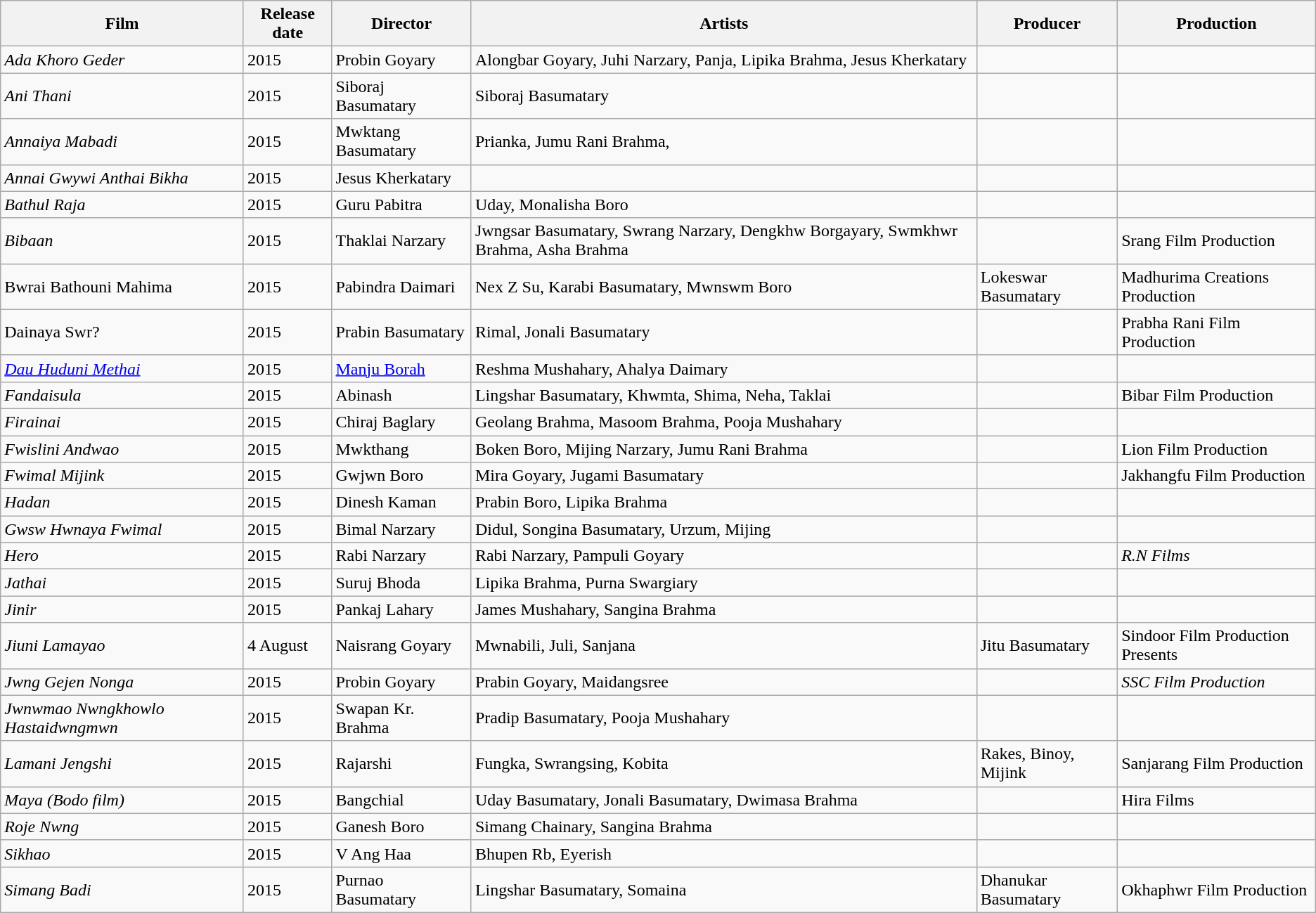<table class="wikitable sortable mw-collapsible">
<tr>
<th>Film</th>
<th>Release date</th>
<th>Director</th>
<th>Artists</th>
<th>Producer</th>
<th>Production</th>
</tr>
<tr>
<td><em>Ada Khoro Geder</em></td>
<td>2015</td>
<td>Probin Goyary</td>
<td>Alongbar Goyary, Juhi Narzary, Panja, Lipika Brahma, Jesus Kherkatary</td>
<td></td>
<td></td>
</tr>
<tr>
<td><em>Ani Thani</em></td>
<td>2015</td>
<td>Siboraj Basumatary</td>
<td>Siboraj Basumatary</td>
<td></td>
<td></td>
</tr>
<tr>
<td><em>Annaiya Mabadi</em></td>
<td>2015</td>
<td>Mwktang Basumatary</td>
<td>Prianka, Jumu Rani Brahma,</td>
<td></td>
<td></td>
</tr>
<tr>
<td><em>Annai Gwywi Anthai Bikha</em></td>
<td>2015</td>
<td>Jesus Kherkatary</td>
<td></td>
<td></td>
<td></td>
</tr>
<tr>
<td><em>Bathul Raja</em></td>
<td>2015</td>
<td>Guru Pabitra</td>
<td>Uday, Monalisha Boro</td>
<td></td>
<td></td>
</tr>
<tr>
<td><em>Bibaan</em></td>
<td>2015</td>
<td>Thaklai Narzary</td>
<td>Jwngsar Basumatary, Swrang Narzary, Dengkhw Borgayary, Swmkhwr Brahma, Asha Brahma</td>
<td></td>
<td>Srang Film Production</td>
</tr>
<tr>
<td>Bwrai Bathouni Mahima</td>
<td>2015</td>
<td>Pabindra Daimari</td>
<td>Nex Z Su, Karabi Basumatary, Mwnswm Boro</td>
<td>Lokeswar Basumatary</td>
<td>Madhurima Creations Production</td>
</tr>
<tr>
<td>Dainaya Swr?</td>
<td>2015</td>
<td>Prabin Basumatary</td>
<td>Rimal, Jonali Basumatary</td>
<td></td>
<td>Prabha Rani Film Production</td>
</tr>
<tr>
<td><em><a href='#'>Dau Huduni Methai</a></em></td>
<td>2015</td>
<td><a href='#'>Manju Borah</a></td>
<td>Reshma Mushahary, Ahalya Daimary</td>
<td></td>
<td></td>
</tr>
<tr>
<td><em>Fandaisula</em></td>
<td>2015</td>
<td>Abinash</td>
<td>Lingshar Basumatary, Khwmta, Shima, Neha, Taklai</td>
<td></td>
<td>Bibar Film Production</td>
</tr>
<tr>
<td><em>Firainai</em></td>
<td>2015</td>
<td>Chiraj Baglary</td>
<td>Geolang Brahma, Masoom Brahma, Pooja Mushahary</td>
<td></td>
<td></td>
</tr>
<tr>
<td><em>Fwislini Andwao</em></td>
<td>2015</td>
<td>Mwkthang</td>
<td>Boken Boro, Mijing Narzary, Jumu Rani Brahma</td>
<td></td>
<td>Lion Film Production</td>
</tr>
<tr>
<td><em>Fwimal Mijink</em></td>
<td>2015</td>
<td>Gwjwn Boro</td>
<td>Mira Goyary, Jugami Basumatary</td>
<td></td>
<td>Jakhangfu Film Production</td>
</tr>
<tr>
<td><em>Hadan</em></td>
<td>2015</td>
<td>Dinesh Kaman</td>
<td>Prabin Boro, Lipika Brahma</td>
<td></td>
<td></td>
</tr>
<tr>
<td><em>Gwsw Hwnaya Fwimal</em></td>
<td>2015</td>
<td>Bimal Narzary</td>
<td>Didul, Songina Basumatary, Urzum, Mijing</td>
<td></td>
<td></td>
</tr>
<tr>
<td><em>Hero</em></td>
<td>2015</td>
<td>Rabi Narzary</td>
<td>Rabi Narzary, Pampuli Goyary</td>
<td></td>
<td><em>R.N Films</em></td>
</tr>
<tr>
<td><em>Jathai</em></td>
<td>2015</td>
<td>Suruj Bhoda</td>
<td>Lipika Brahma, Purna Swargiary</td>
<td></td>
<td></td>
</tr>
<tr>
<td><em>Jinir</em></td>
<td>2015</td>
<td>Pankaj Lahary</td>
<td>James Mushahary, Sangina Brahma</td>
<td></td>
<td></td>
</tr>
<tr>
<td><em>Jiuni Lamayao</em></td>
<td>4 August</td>
<td>Naisrang Goyary</td>
<td>Mwnabili, Juli, Sanjana</td>
<td>Jitu Basumatary</td>
<td>Sindoor Film Production Presents</td>
</tr>
<tr>
<td><em>Jwng Gejen Nonga</em></td>
<td>2015</td>
<td>Probin Goyary</td>
<td>Prabin Goyary, Maidangsree</td>
<td></td>
<td><em>SSC Film Production</em></td>
</tr>
<tr>
<td><em>Jwnwmao Nwngkhowlo Hastaidwngmwn</em></td>
<td>2015</td>
<td>Swapan Kr. Brahma</td>
<td>Pradip Basumatary, Pooja Mushahary</td>
<td></td>
<td></td>
</tr>
<tr>
<td><em>Lamani Jengshi</em></td>
<td>2015</td>
<td>Rajarshi</td>
<td>Fungka, Swrangsing, Kobita</td>
<td>Rakes, Binoy, Mijink</td>
<td>Sanjarang Film Production</td>
</tr>
<tr>
<td><em>Maya (Bodo film)</em></td>
<td>2015</td>
<td>Bangchial</td>
<td>Uday Basumatary, Jonali Basumatary, Dwimasa Brahma</td>
<td></td>
<td>Hira Films</td>
</tr>
<tr>
<td><em>Roje Nwng</em></td>
<td>2015</td>
<td>Ganesh Boro</td>
<td>Simang Chainary, Sangina Brahma</td>
<td></td>
<td></td>
</tr>
<tr>
<td><em>Sikhao</em></td>
<td>2015</td>
<td>V Ang Haa</td>
<td>Bhupen Rb, Eyerish</td>
<td></td>
<td></td>
</tr>
<tr>
<td><em>Simang Badi</em></td>
<td>2015</td>
<td>Purnao Basumatary</td>
<td>Lingshar Basumatary, Somaina</td>
<td>Dhanukar Basumatary</td>
<td>Okhaphwr Film Production</td>
</tr>
</table>
